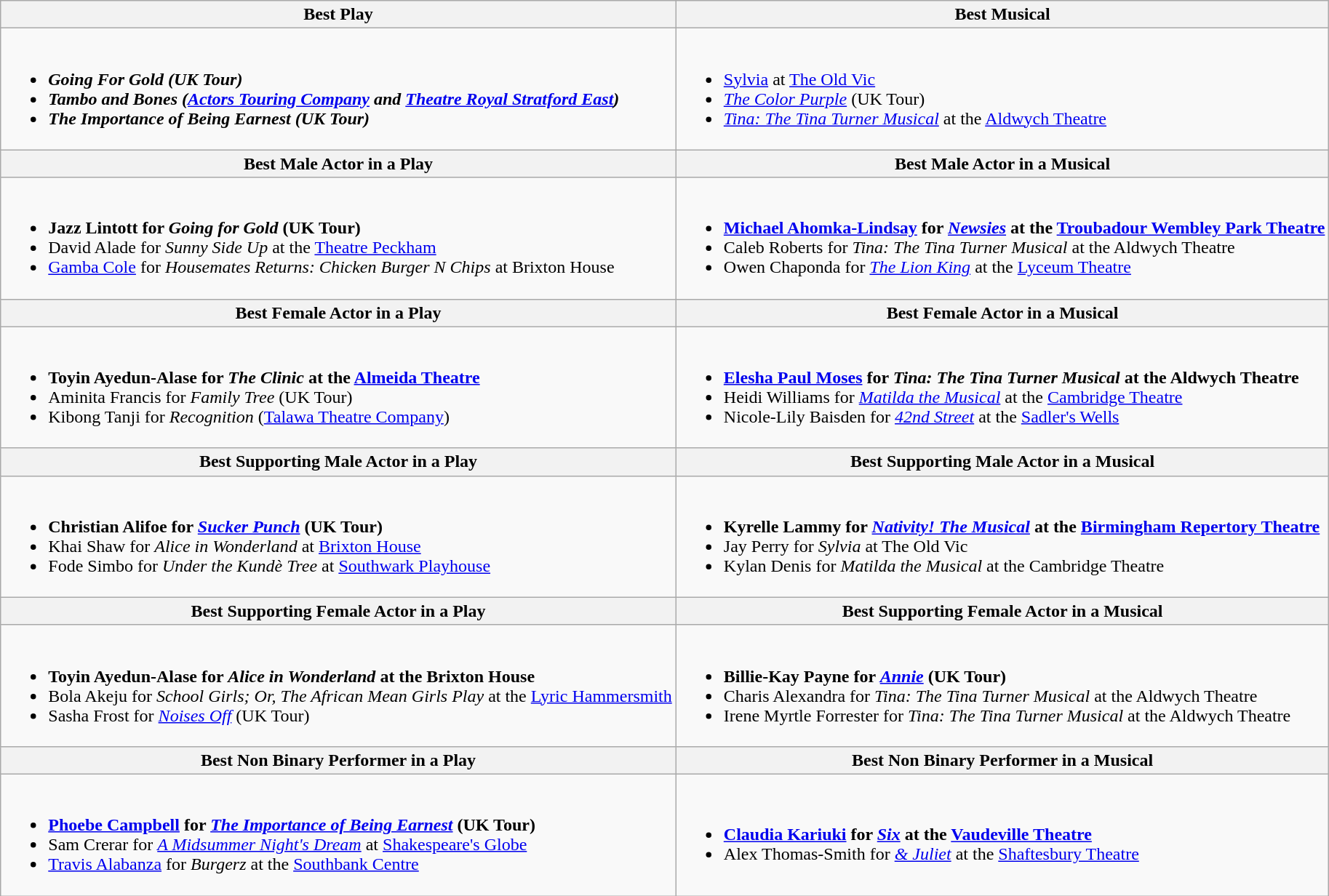<table class="wikitable">
<tr>
<th>Best Play</th>
<th>Best Musical</th>
</tr>
<tr>
<td><br><ul><li><strong><em>Going For Gold<em> (UK Tour)<strong></li><li></em>Tambo and Bones<em> (<a href='#'>Actors Touring Company</a> and <a href='#'>Theatre Royal Stratford East</a>)</li><li></em>The Importance of Being Earnest<em> (UK Tour)</li></ul></td>
<td><br><ul><li></em></strong><a href='#'>Sylvia</a></em> at <a href='#'>The Old Vic</a></strong></li><li><em><a href='#'>The Color Purple</a></em> (UK Tour)</li><li><em><a href='#'>Tina: The Tina Turner Musical</a></em> at the <a href='#'>Aldwych Theatre</a></li></ul></td>
</tr>
<tr>
<th>Best Male Actor in a Play</th>
<th>Best Male Actor in a Musical</th>
</tr>
<tr>
<td><br><ul><li><strong>Jazz Lintott for <em>Going for<strong><em> </em></strong>Gold</em> (UK Tour)</strong></li><li>David Alade for <em>Sunny Side Up</em> at the <a href='#'>Theatre Peckham</a></li><li><a href='#'>Gamba Cole</a> for <em>Housemates Returns: Chicken Burger N Chips</em> at Brixton House</li></ul></td>
<td><br><ul><li><strong><a href='#'>Michael Ahomka-Lindsay</a> for <em><a href='#'>Newsies</a></em> at the <a href='#'>Troubadour Wembley Park Theatre</a></strong></li><li>Caleb Roberts for <em>Tina: The Tina Turner Musical</em> at the Aldwych Theatre</li><li>Owen Chaponda for <em><a href='#'>The Lion King</a></em> at the <a href='#'>Lyceum Theatre</a></li></ul></td>
</tr>
<tr>
<th>Best Female Actor in a Play</th>
<th>Best Female Actor in a Musical</th>
</tr>
<tr>
<td><br><ul><li><strong>Toyin Ayedun-Alase for <em>The Clinic</em> at the <a href='#'>Almeida Theatre</a></strong></li><li>Aminita Francis for <em>Family Tree</em> (UK Tour)</li><li>Kibong Tanji for <em>Recognition</em> (<a href='#'>Talawa Theatre Company</a>)</li></ul></td>
<td><br><ul><li><strong><a href='#'>Elesha Paul Moses</a> for <em>Tina: The Tina Turner Musical</em> at the Aldwych Theatre</strong></li><li>Heidi Williams for <em><a href='#'>Matilda the Musical</a></em> at the <a href='#'>Cambridge Theatre</a></li><li>Nicole-Lily Baisden for <em><a href='#'>42nd Street</a></em> at the <a href='#'>Sadler's Wells</a></li></ul></td>
</tr>
<tr>
<th>Best Supporting Male Actor in a Play</th>
<th>Best Supporting Male Actor in a Musical</th>
</tr>
<tr>
<td><br><ul><li><strong>Christian Alifoe for <em><a href='#'>Sucker Punch</a></em> (UK Tour)</strong></li><li>Khai Shaw for <em>Alice in Wonderland</em> at <a href='#'>Brixton House</a></li><li>Fode Simbo for <em>Under the Kundè Tree</em> at <a href='#'>Southwark Playhouse</a></li></ul></td>
<td><br><ul><li><strong>Kyrelle Lammy for <em><a href='#'>Nativity! The Musical</a></em> at the <a href='#'>Birmingham Repertory Theatre</a></strong></li><li>Jay Perry for <em>Sylvia</em> at The Old Vic</li><li>Kylan Denis for <em>Matilda the Musical</em> at the Cambridge Theatre</li></ul></td>
</tr>
<tr>
<th>Best Supporting Female Actor in a Play</th>
<th>Best Supporting Female Actor in a Musical</th>
</tr>
<tr>
<td><br><ul><li><strong>Toyin Ayedun-Alase for <em>Alice in Wonderland</em> at the Brixton House</strong></li><li>Bola Akeju for <em>School Girls; Or, The African Mean Girls Play</em> at the <a href='#'>Lyric Hammersmith</a></li><li>Sasha Frost for <em><a href='#'>Noises Off</a></em> (UK Tour)</li></ul></td>
<td><br><ul><li><strong>Billie-Kay Payne for <em><a href='#'>Annie</a></em> (UK Tour)</strong></li><li>Charis Alexandra for <em>Tina: The Tina Turner Musical</em> at the Aldwych Theatre</li><li>Irene Myrtle Forrester for <em>Tina: The Tina Turner Musical</em> at the Aldwych Theatre</li></ul></td>
</tr>
<tr>
<th>Best Non Binary Performer in a Play</th>
<th>Best Non Binary Performer in a Musical</th>
</tr>
<tr>
<td><br><ul><li><strong><a href='#'>Phoebe Campbell</a> for <em><a href='#'>The Importance of Being Earnest</a></em> (UK Tour)</strong></li><li>Sam Crerar for <em><a href='#'>A Midsummer Night's Dream</a></em> at <a href='#'>Shakespeare's Globe</a></li><li><a href='#'>Travis Alabanza</a> for <em>Burgerz</em> at the <a href='#'>Southbank Centre</a></li></ul></td>
<td><br><ul><li><strong><a href='#'>Claudia Kariuki</a> for <em><a href='#'>Six</a></em> at the <a href='#'>Vaudeville Theatre</a></strong></li><li>Alex Thomas-Smith for <em><a href='#'>& Juliet</a></em> at the <a href='#'>Shaftesbury Theatre</a></li></ul></td>
</tr>
</table>
